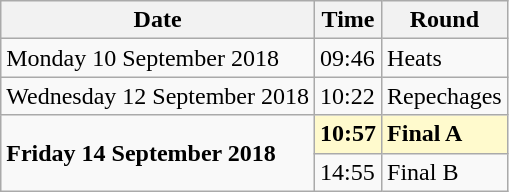<table class="wikitable">
<tr>
<th>Date</th>
<th>Time</th>
<th>Round</th>
</tr>
<tr>
<td>Monday 10 September 2018</td>
<td>09:46</td>
<td>Heats</td>
</tr>
<tr>
<td>Wednesday 12 September 2018</td>
<td>10:22</td>
<td>Repechages</td>
</tr>
<tr>
<td rowspan=2><strong>Friday 14 September 2018</strong></td>
<td style=background:lemonchiffon><strong>10:57</strong></td>
<td style=background:lemonchiffon><strong>Final A</strong></td>
</tr>
<tr>
<td>14:55</td>
<td>Final B</td>
</tr>
</table>
